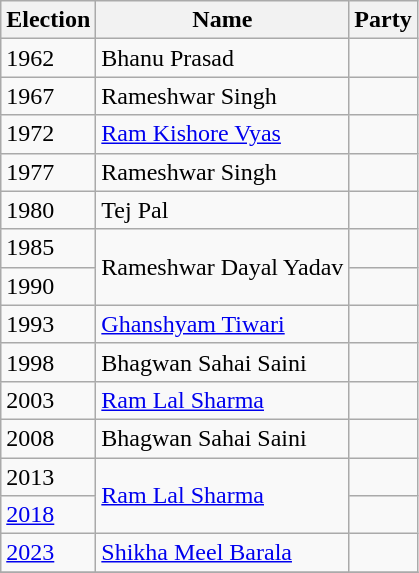<table class="wikitable sortable">
<tr>
<th>Election</th>
<th>Name</th>
<th colspan=2>Party</th>
</tr>
<tr>
<td>1962</td>
<td>Bhanu Prasad</td>
<td></td>
</tr>
<tr>
<td>1967</td>
<td>Rameshwar Singh</td>
</tr>
<tr>
<td>1972</td>
<td><a href='#'>Ram Kishore Vyas</a></td>
<td></td>
</tr>
<tr>
<td>1977</td>
<td>Rameshwar Singh</td>
<td></td>
</tr>
<tr>
<td>1980</td>
<td>Tej Pal</td>
<td></td>
</tr>
<tr>
<td>1985</td>
<td rowspan=2>Rameshwar Dayal Yadav</td>
<td></td>
</tr>
<tr>
<td>1990</td>
<td></td>
</tr>
<tr>
<td>1993</td>
<td><a href='#'>Ghanshyam Tiwari</a></td>
<td></td>
</tr>
<tr>
<td>1998</td>
<td>Bhagwan Sahai Saini</td>
<td></td>
</tr>
<tr>
<td>2003</td>
<td><a href='#'>Ram Lal Sharma</a></td>
<td></td>
</tr>
<tr>
<td>2008</td>
<td>Bhagwan Sahai Saini</td>
<td></td>
</tr>
<tr>
<td>2013</td>
<td rowspan=2><a href='#'>Ram Lal Sharma</a></td>
<td></td>
</tr>
<tr>
<td><a href='#'>2018</a></td>
</tr>
<tr>
<td><a href='#'>2023</a></td>
<td><a href='#'>Shikha Meel Barala</a></td>
<td></td>
</tr>
<tr>
</tr>
</table>
